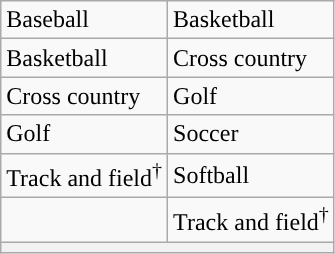<table class="wikitable">
<tr>
<td>Baseball</td>
<td>Basketball</td>
</tr>
<tr>
<td>Basketball</td>
<td>Cross country</td>
</tr>
<tr>
<td>Cross country</td>
<td>Golf</td>
</tr>
<tr>
<td>Golf</td>
<td>Soccer</td>
</tr>
<tr>
<td>Track and field<sup>†</sup></td>
<td>Softball</td>
</tr>
<tr>
<td></td>
<td>Track and field<sup>†</sup></td>
</tr>
<tr>
<th colspan="2"></th>
</tr>
</table>
